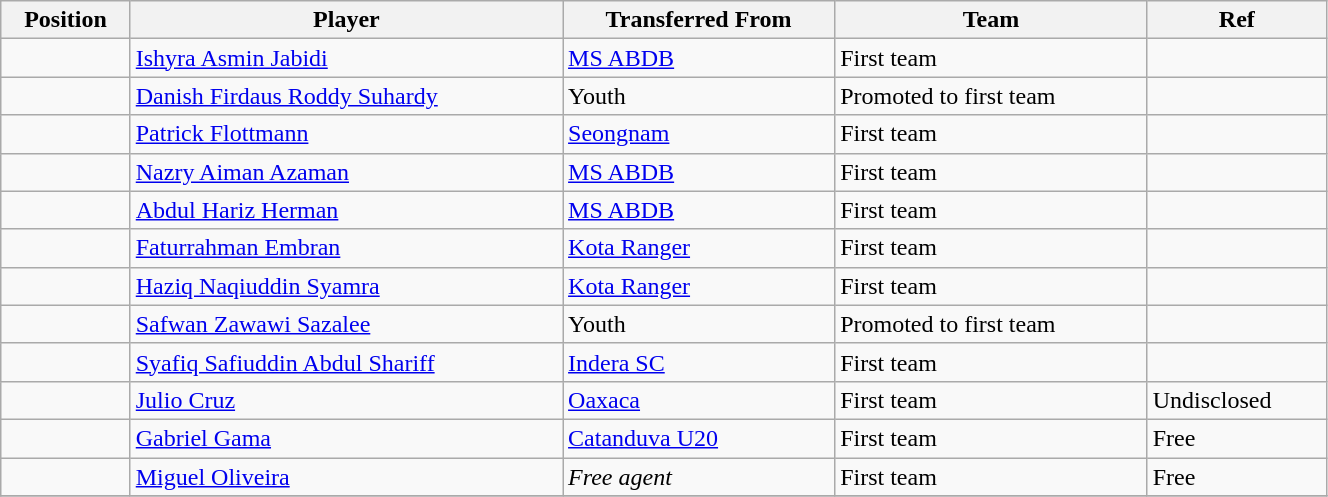<table class="wikitable sortable" style="width:70%; text-align:center; font-size:100%; text-align:left;">
<tr>
<th>Position</th>
<th>Player</th>
<th>Transferred From</th>
<th>Team</th>
<th>Ref</th>
</tr>
<tr>
<td></td>
<td> <a href='#'>Ishyra Asmin Jabidi</a></td>
<td> <a href='#'>MS ABDB</a></td>
<td>First team</td>
<td></td>
</tr>
<tr>
<td></td>
<td> <a href='#'>Danish Firdaus Roddy Suhardy</a></td>
<td>Youth</td>
<td>Promoted to first team</td>
<td></td>
</tr>
<tr>
<td></td>
<td> <a href='#'>Patrick Flottmann</a></td>
<td> <a href='#'>Seongnam</a></td>
<td>First team</td>
<td></td>
</tr>
<tr>
<td></td>
<td> <a href='#'>Nazry Aiman Azaman</a></td>
<td> <a href='#'>MS ABDB</a></td>
<td>First team</td>
<td></td>
</tr>
<tr>
<td></td>
<td> <a href='#'>Abdul Hariz Herman</a></td>
<td> <a href='#'>MS ABDB</a></td>
<td>First team</td>
<td></td>
</tr>
<tr>
<td></td>
<td> <a href='#'>Faturrahman Embran</a></td>
<td> <a href='#'>Kota Ranger</a></td>
<td>First team</td>
<td></td>
</tr>
<tr>
<td></td>
<td> <a href='#'>Haziq Naqiuddin Syamra</a></td>
<td> <a href='#'>Kota Ranger</a></td>
<td>First team</td>
<td></td>
</tr>
<tr>
<td></td>
<td> <a href='#'>Safwan Zawawi Sazalee</a></td>
<td>Youth</td>
<td>Promoted to first team</td>
<td></td>
</tr>
<tr>
<td></td>
<td> <a href='#'>Syafiq Safiuddin Abdul Shariff</a></td>
<td> <a href='#'>Indera SC</a></td>
<td>First team</td>
<td></td>
</tr>
<tr>
<td></td>
<td> <a href='#'>Julio Cruz</a></td>
<td> <a href='#'>Oaxaca</a></td>
<td>First team</td>
<td>Undisclosed</td>
</tr>
<tr>
<td></td>
<td> <a href='#'>Gabriel Gama</a></td>
<td> <a href='#'>Catanduva U20</a></td>
<td>First team</td>
<td>Free</td>
</tr>
<tr>
<td></td>
<td> <a href='#'>Miguel Oliveira</a></td>
<td><em>Free agent</em></td>
<td>First team</td>
<td>Free</td>
</tr>
<tr>
</tr>
</table>
